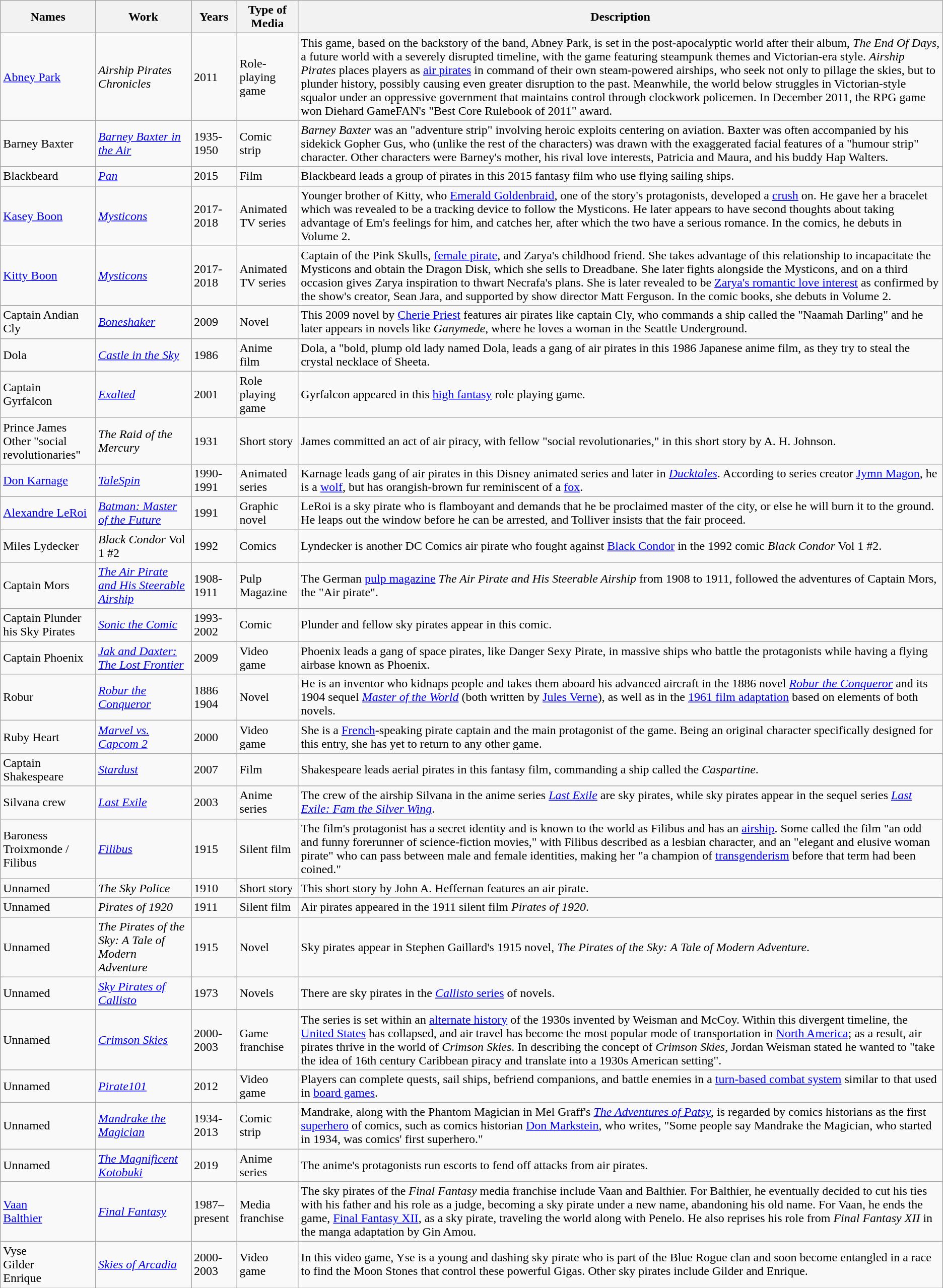<table class="wikitable sortable">
<tr>
<th>Names</th>
<th>Work</th>
<th>Years</th>
<th>Type of Media</th>
<th>Description</th>
</tr>
<tr>
<td><a href='#'>Abney Park</a></td>
<td><em>Airship Pirates Chronicles</em></td>
<td>2011</td>
<td>Role-playing game</td>
<td>This game, based on the backstory of the band, Abney Park, is set in the post-apocalyptic world after their album, <em>The End Of Days</em>, a future world with a severely disrupted timeline, with the game   featuring steampunk themes and Victorian-era style. <em>Airship Pirates</em> places players as <a href='#'>air pirates</a> in command of their own steam-powered airships, who seek not only to pillage the skies, but to plunder history, possibly causing even greater disruption to the past. Meanwhile, the world below struggles in Victorian-style squalor under an oppressive government that maintains control through clockwork policemen. In December 2011, the RPG game won Diehard GameFAN's "Best Core Rulebook of 2011" award.</td>
</tr>
<tr>
<td>Barney Baxter</td>
<td><em><a href='#'>Barney Baxter in the Air</a></em></td>
<td>1935-1950</td>
<td>Comic strip</td>
<td><em>Barney Baxter</em> was an "adventure strip" involving heroic exploits centering on aviation. Baxter was often accompanied by his sidekick Gopher Gus, who (unlike the rest of the characters) was drawn with the exaggerated facial features of a "humour strip" character. Other characters were Barney's mother, his rival love interests, Patricia and Maura, and his buddy Hap Walters.</td>
</tr>
<tr>
<td>Blackbeard</td>
<td><em><a href='#'>Pan</a></em></td>
<td>2015</td>
<td>Film</td>
<td>Blackbeard leads a group of pirates in this 2015 fantasy film who use flying sailing ships.</td>
</tr>
<tr>
<td><a href='#'>Kasey Boon</a></td>
<td><em><a href='#'>Mysticons</a></em></td>
<td>2017-2018</td>
<td>Animated TV series</td>
<td>Younger brother of Kitty, who <a href='#'>Emerald Goldenbraid</a>, one of the story's protagonists, developed a <a href='#'>crush</a> on. He gave her a bracelet which was revealed to be a tracking device to follow the Mysticons. He later appears to have second thoughts about taking advantage of Em's feelings for him, and catches her, after which the two have a serious romance. In the comics, he debuts in Volume 2.</td>
</tr>
<tr>
<td><a href='#'>Kitty Boon</a></td>
<td><em><a href='#'>Mysticons</a></em></td>
<td>2017-2018</td>
<td>Animated TV series</td>
<td>Captain of the Pink Skulls, <a href='#'>female pirate</a>, and Zarya's childhood friend. She takes advantage of this relationship to incapacitate the Mysticons and obtain the Dragon Disk, which she sells to Dreadbane. She later fights alongside the Mysticons, and on a third occasion gives Zarya inspiration to thwart Necrafa's plans. She is later revealed to be <a href='#'>Zarya's romantic love interest</a> as confirmed by the show's creator, Sean Jara, and supported by show director Matt Ferguson. In the comic books, she debuts in Volume 2.</td>
</tr>
<tr>
<td>Captain Andian Cly</td>
<td><em><a href='#'>Boneshaker</a></em></td>
<td>2009</td>
<td>Novel</td>
<td>This 2009 novel by <a href='#'>Cherie Priest</a> features air pirates like captain Cly, who commands a ship called the "Naamah Darling" and he later appears in novels like <em>Ganymede</em>, where he loves a woman in the Seattle Underground.</td>
</tr>
<tr>
<td>Dola</td>
<td><em><a href='#'>Castle in the Sky</a></em></td>
<td>1986</td>
<td>Anime film</td>
<td>Dola, a "bold, plump old lady named Dola, leads a gang of air pirates in this 1986 Japanese anime film, as they try to steal the crystal necklace of Sheeta.</td>
</tr>
<tr>
<td>Captain Gyrfalcon</td>
<td><em><a href='#'>Exalted</a></em></td>
<td>2001</td>
<td>Role playing game</td>
<td>Gyrfalcon appeared in this <a href='#'>high fantasy</a> role playing game.</td>
</tr>
<tr>
<td>Prince James <br> Other "social revolutionaries"</td>
<td><em>The Raid of the Mercury</em></td>
<td>1931</td>
<td>Short story</td>
<td>James committed an act of air piracy, with fellow "social revolutionaries," in this short story by A. H. Johnson.</td>
</tr>
<tr>
<td><a href='#'>Don Karnage</a></td>
<td><em><a href='#'>TaleSpin</a></em></td>
<td>1990-1991</td>
<td>Animated series</td>
<td>Karnage leads gang of air pirates in this Disney animated series and later in <em><a href='#'>Ducktales</a></em>. According to series creator <a href='#'>Jymn Magon</a>, he is a <a href='#'>wolf</a>, but has orangish-brown fur reminiscent of a <a href='#'>fox</a>.</td>
</tr>
<tr>
<td><a href='#'>Alexandre LeRoi</a></td>
<td><em><a href='#'>Batman: Master of the Future</a></em></td>
<td>1991</td>
<td>Graphic novel</td>
<td>LeRoi is a sky pirate who is flamboyant and demands that he be proclaimed master of the city, or else he will burn it to the ground. He leaps out the window before he can be arrested, and Tolliver insists that the fair proceed.</td>
</tr>
<tr>
<td>Miles Lydecker</td>
<td><em>Black Condor</em> Vol 1 #2</td>
<td>1992</td>
<td>Comics</td>
<td>Lyndecker is another DC Comics air pirate who fought against <a href='#'>Black Condor</a> in the 1992 comic <em>Black Condor</em> Vol 1 #2.</td>
</tr>
<tr>
<td>Captain Mors</td>
<td><em><a href='#'>The Air Pirate and His Steerable Airship</a></em></td>
<td>1908-1911</td>
<td>Pulp Magazine</td>
<td>The German <a href='#'>pulp magazine</a> <em>The Air Pirate and His Steerable Airship</em> from 1908 to 1911, followed the adventures of Captain Mors, the "Air pirate".</td>
</tr>
<tr>
<td>Captain Plunder <br> his Sky Pirates</td>
<td><em><a href='#'>Sonic the Comic</a></em></td>
<td>1993-2002</td>
<td>Comic</td>
<td>Plunder and fellow sky pirates appear in this comic.</td>
</tr>
<tr>
<td>Captain Phoenix</td>
<td><em><a href='#'>Jak and Daxter: The Lost Frontier</a></em></td>
<td>2009</td>
<td>Video game</td>
<td>Phoenix leads a gang of space pirates, like Danger Sexy Pirate, in massive ships who battle the protagonists while having a flying airbase known as Phoenix.</td>
</tr>
<tr>
<td>Robur</td>
<td><em><a href='#'>Robur the Conqueror</a></em></td>
<td>1886 <br> 1904</td>
<td>Novel</td>
<td>He is an inventor who kidnaps people and takes them aboard his advanced aircraft in the 1886 novel <em><a href='#'>Robur the Conqueror</a></em> and its 1904 sequel <em><a href='#'>Master of the World</a></em> (both written by <a href='#'>Jules Verne</a>), as well as in the <a href='#'>1961 film adaptation</a> based on elements of both novels.</td>
</tr>
<tr>
<td>Ruby Heart</td>
<td><em><a href='#'>Marvel vs. Capcom 2</a></em></td>
<td>2000</td>
<td>Video game</td>
<td>She is a <a href='#'>French</a>-speaking pirate captain and the main protagonist of the game. Being an original character specifically designed for this entry, she has yet to return to any other game.</td>
</tr>
<tr>
<td>Captain Shakespeare</td>
<td><em><a href='#'>Stardust</a></em></td>
<td>2007</td>
<td>Film</td>
<td>Shakespeare leads aerial pirates in this fantasy film, commanding a ship called the <em>Caspartine</em>.</td>
</tr>
<tr>
<td>Silvana crew</td>
<td><em><a href='#'>Last Exile</a></em></td>
<td>2003</td>
<td>Anime series</td>
<td>The crew of the airship Silvana in the anime series <em><a href='#'>Last Exile</a></em> are sky pirates, while sky pirates appear in the sequel series <em><a href='#'>Last Exile: Fam the Silver Wing</a></em>.</td>
</tr>
<tr>
<td>Baroness Troixmonde / Filibus</td>
<td><em><a href='#'>Filibus</a></em></td>
<td>1915</td>
<td>Silent film</td>
<td>The film's protagonist has a secret identity and is known to the world as Filibus and has an <a href='#'>airship</a>. Some called the film "an odd and funny forerunner of science-fiction movies," with Filibus described as a lesbian character, and an "elegant and elusive woman pirate" who can pass between male and female identities, making her "a champion of <a href='#'>transgenderism</a> before that term had been coined."</td>
</tr>
<tr>
<td>Unnamed</td>
<td><em>The Sky Police</em></td>
<td>1910</td>
<td>Short story</td>
<td>This short story by John A. Heffernan features an air pirate.</td>
</tr>
<tr>
<td>Unnamed</td>
<td><em>Pirates of 1920</em></td>
<td>1911</td>
<td>Silent film</td>
<td>Air pirates appeared in the 1911 silent film <em>Pirates of 1920</em>.</td>
</tr>
<tr>
<td>Unnamed</td>
<td><em>The Pirates of the Sky: A Tale of Modern Adventure</em></td>
<td>1915</td>
<td>Novel</td>
<td>Sky pirates appear in Stephen Gaillard's 1915 novel, <em>The Pirates of the Sky: A Tale of Modern Adventure</em>.</td>
</tr>
<tr>
<td>Unnamed</td>
<td><em><a href='#'>Sky Pirates of Callisto</a></em></td>
<td>1973</td>
<td>Novels</td>
<td>There are sky pirates in the <a href='#'><em>Callisto</em> series</a>  of novels.</td>
</tr>
<tr>
<td>Unnamed</td>
<td><em><a href='#'>Crimson Skies</a></em></td>
<td>2000-2003</td>
<td>Game franchise</td>
<td>The series is set within an <a href='#'>alternate history</a> of the 1930s invented by Weisman and McCoy. Within this divergent timeline, the <a href='#'>United States</a> has collapsed, and air travel has become the most popular mode of transportation in <a href='#'>North America</a>; as a result, air pirates thrive in the world of <em>Crimson Skies</em>. In describing the concept of <em>Crimson Skies</em>, Jordan Weisman stated he wanted to "take the idea of 16th century Caribbean piracy and translate into a 1930s American setting".</td>
</tr>
<tr>
<td>Unnamed</td>
<td><em><a href='#'>Pirate101</a></em></td>
<td>2012</td>
<td>Video game</td>
<td>Players can complete quests, sail ships, befriend companions, and battle enemies in a <a href='#'>turn-based combat system</a> similar to that used in <a href='#'>board games</a>.</td>
</tr>
<tr>
<td>Unnamed</td>
<td><em><a href='#'>Mandrake the Magician</a></em></td>
<td>1934-2013</td>
<td>Comic strip</td>
<td>Mandrake, along with the Phantom Magician in Mel Graff's <em><a href='#'>The Adventures of Patsy</a></em>, is regarded by comics historians as the first <a href='#'>superhero</a> of comics, such as comics historian <a href='#'>Don Markstein</a>, who writes, "Some people say Mandrake the Magician, who started in 1934, was comics' first superhero."</td>
</tr>
<tr>
<td>Unnamed</td>
<td><em><a href='#'>The Magnificent Kotobuki</a></em></td>
<td>2019</td>
<td>Anime series</td>
<td>The anime's protagonists run escorts to fend off attacks from air pirates.</td>
</tr>
<tr>
<td><a href='#'>Vaan</a> <br> <a href='#'>Balthier</a></td>
<td><em><a href='#'>Final Fantasy</a></em></td>
<td>1987–present</td>
<td>Media franchise</td>
<td>The sky pirates of the <em>Final Fantasy</em> media franchise include Vaan and Balthier. For Balthier, he eventually decided to cut his ties with his father and his role as a judge, becoming a sky pirate under a new name, abandoning his old name. For Vaan, he ends the game, <a href='#'>Final Fantasy XII</a>, as a sky pirate, traveling the world along with Penelo. He also reprises his role from <em>Final Fantasy XII</em> in the manga adaptation by Gin Amou.</td>
</tr>
<tr>
<td>Vyse <br> Gilder <br> Enrique</td>
<td><em><a href='#'>Skies of Arcadia</a></em></td>
<td>2000-2003</td>
<td>Video game</td>
<td>In this video game, Yse is a young and dashing sky pirate who is part of the Blue Rogue clan and soon become entangled in a race to find the Moon Stones that control these powerful Gigas. Other sky pirates include Gilder and Enrique.</td>
</tr>
</table>
